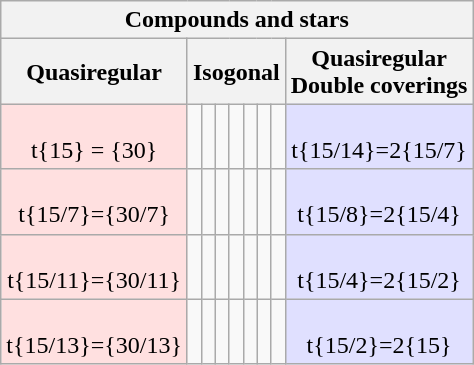<table class="wikitable collapsible collapsed">
<tr>
<th colspan=12>Compounds and stars</th>
</tr>
<tr>
<th>Quasiregular</th>
<th colspan=7>Isogonal</th>
<th>Quasiregular<br>Double coverings</th>
</tr>
<tr align=center valign=top>
<td BGCOLOR="#ffe0e0"><br>t{15} = {30}</td>
<td></td>
<td></td>
<td></td>
<td></td>
<td></td>
<td></td>
<td></td>
<td BGCOLOR="#e0e0ff"><br>t{15/14}=2{15/7}</td>
</tr>
<tr align=center valign=top>
<td BGCOLOR="#ffe0e0"><br>t{15/7}={30/7}</td>
<td></td>
<td></td>
<td></td>
<td></td>
<td></td>
<td></td>
<td></td>
<td BGCOLOR="#e0e0ff"><br>t{15/8}=2{15/4}</td>
</tr>
<tr align=center valign=top>
<td BGCOLOR="#ffe0e0"><br>t{15/11}={30/11}</td>
<td></td>
<td></td>
<td></td>
<td></td>
<td></td>
<td></td>
<td></td>
<td BGCOLOR="#e0e0ff"><br>t{15/4}=2{15/2}</td>
</tr>
<tr align=center valign=top>
<td BGCOLOR="#ffe0e0"><br>t{15/13}={30/13}</td>
<td></td>
<td></td>
<td></td>
<td></td>
<td></td>
<td></td>
<td></td>
<td BGCOLOR="#e0e0ff"><br>t{15/2}=2{15}</td>
</tr>
</table>
